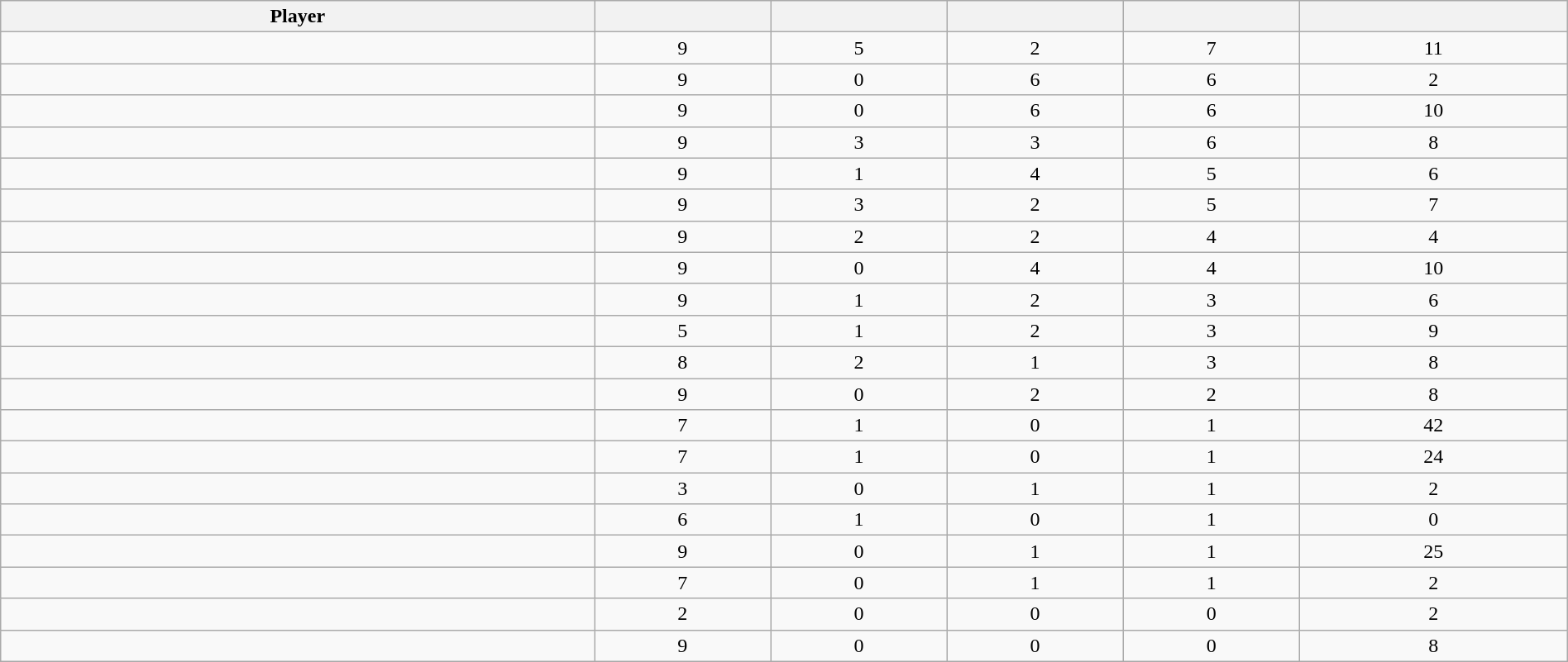<table class="wikitable sortable" style="width:100%;">
<tr align=center>
<th>Player</th>
<th></th>
<th></th>
<th></th>
<th></th>
<th></th>
</tr>
<tr align=center>
<td></td>
<td>9</td>
<td>5</td>
<td>2</td>
<td>7</td>
<td>11</td>
</tr>
<tr align=center>
<td></td>
<td>9</td>
<td>0</td>
<td>6</td>
<td>6</td>
<td>2</td>
</tr>
<tr align=center>
<td></td>
<td>9</td>
<td>0</td>
<td>6</td>
<td>6</td>
<td>10</td>
</tr>
<tr align=center>
<td></td>
<td>9</td>
<td>3</td>
<td>3</td>
<td>6</td>
<td>8</td>
</tr>
<tr align=center>
<td></td>
<td>9</td>
<td>1</td>
<td>4</td>
<td>5</td>
<td>6</td>
</tr>
<tr align=center>
<td></td>
<td>9</td>
<td>3</td>
<td>2</td>
<td>5</td>
<td>7</td>
</tr>
<tr align=center>
<td></td>
<td>9</td>
<td>2</td>
<td>2</td>
<td>4</td>
<td>4</td>
</tr>
<tr align=center>
<td></td>
<td>9</td>
<td>0</td>
<td>4</td>
<td>4</td>
<td>10</td>
</tr>
<tr align=center>
<td></td>
<td>9</td>
<td>1</td>
<td>2</td>
<td>3</td>
<td>6</td>
</tr>
<tr align=center>
<td></td>
<td>5</td>
<td>1</td>
<td>2</td>
<td>3</td>
<td>9</td>
</tr>
<tr align=center>
<td></td>
<td>8</td>
<td>2</td>
<td>1</td>
<td>3</td>
<td>8</td>
</tr>
<tr align=center>
<td></td>
<td>9</td>
<td>0</td>
<td>2</td>
<td>2</td>
<td>8</td>
</tr>
<tr align=center>
<td></td>
<td>7</td>
<td>1</td>
<td>0</td>
<td>1</td>
<td>42</td>
</tr>
<tr align=center>
<td></td>
<td>7</td>
<td>1</td>
<td>0</td>
<td>1</td>
<td>24</td>
</tr>
<tr align=center>
<td></td>
<td>3</td>
<td>0</td>
<td>1</td>
<td>1</td>
<td>2</td>
</tr>
<tr align=center>
<td></td>
<td>6</td>
<td>1</td>
<td>0</td>
<td>1</td>
<td>0</td>
</tr>
<tr align=center>
<td></td>
<td>9</td>
<td>0</td>
<td>1</td>
<td>1</td>
<td>25</td>
</tr>
<tr align=center>
<td></td>
<td>7</td>
<td>0</td>
<td>1</td>
<td>1</td>
<td>2</td>
</tr>
<tr align=center>
<td></td>
<td>2</td>
<td>0</td>
<td>0</td>
<td>0</td>
<td>2</td>
</tr>
<tr align=center>
<td></td>
<td>9</td>
<td>0</td>
<td>0</td>
<td>0</td>
<td>8</td>
</tr>
</table>
